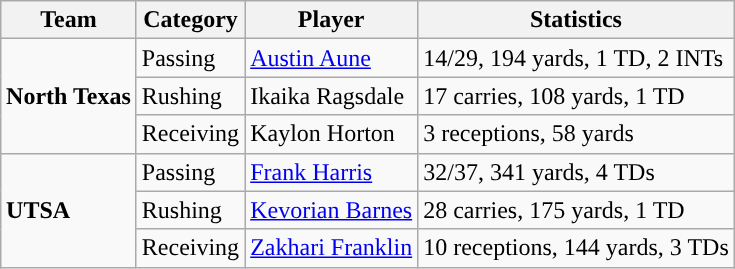<table class="wikitable" style="float: right;">
<tr>
<th>Team</th>
<th>Category</th>
<th>Player</th>
<th>Statistics</th>
</tr>
<tr>
<td rowspan=3><strong>North Texas</strong></td>
<td>Passing</td>
<td><a href='#'>Austin Aune</a></td>
<td>14/29, 194 yards, 1 TD, 2 INTs</td>
</tr>
<tr>
<td>Rushing</td>
<td>Ikaika Ragsdale</td>
<td>17 carries, 108 yards, 1 TD</td>
</tr>
<tr>
<td>Receiving</td>
<td>Kaylon Horton</td>
<td>3 receptions, 58 yards</td>
</tr>
<tr>
<td rowspan=3><strong>UTSA</strong></td>
<td>Passing</td>
<td><a href='#'>Frank Harris</a></td>
<td>32/37, 341 yards, 4 TDs</td>
</tr>
<tr>
<td>Rushing</td>
<td><a href='#'>Kevorian Barnes</a></td>
<td>28 carries, 175 yards, 1 TD</td>
</tr>
<tr>
<td>Receiving</td>
<td><a href='#'>Zakhari Franklin</a></td>
<td>10 receptions, 144 yards, 3 TDs</td>
</tr>
</table>
